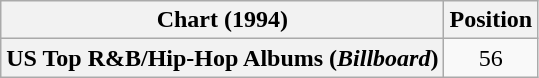<table class="wikitable plainrowheaders" style="text-align:center">
<tr>
<th>Chart (1994)</th>
<th>Position</th>
</tr>
<tr>
<th scope="row">US Top R&B/Hip-Hop Albums (<em>Billboard</em>)</th>
<td>56</td>
</tr>
</table>
